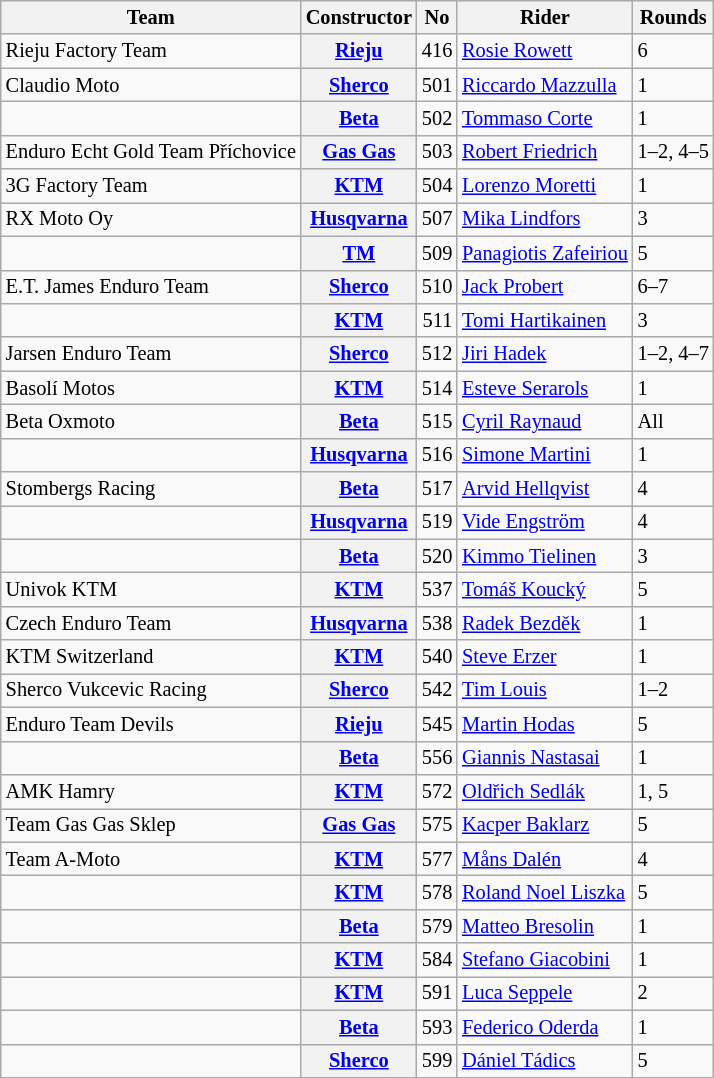<table class="wikitable" style="font-size: 85%;">
<tr>
<th>Team</th>
<th>Constructor</th>
<th>No</th>
<th>Rider</th>
<th>Rounds</th>
</tr>
<tr>
<td>Rieju Factory Team</td>
<th><a href='#'>Rieju</a></th>
<td align="right">416</td>
<td> <a href='#'>Rosie Rowett</a></td>
<td>6</td>
</tr>
<tr>
<td>Claudio Moto</td>
<th><a href='#'>Sherco</a></th>
<td align="right">501</td>
<td> <a href='#'>Riccardo Mazzulla</a></td>
<td>1</td>
</tr>
<tr>
<td></td>
<th><a href='#'>Beta</a></th>
<td align="right">502</td>
<td> <a href='#'>Tommaso Corte</a></td>
<td>1</td>
</tr>
<tr>
<td>Enduro Echt Gold Team Příchovice</td>
<th><a href='#'>Gas Gas</a></th>
<td align="right">503</td>
<td> <a href='#'>Robert Friedrich</a></td>
<td>1–2, 4–5</td>
</tr>
<tr>
<td>3G Factory Team</td>
<th><a href='#'>KTM</a></th>
<td align="right">504</td>
<td> <a href='#'>Lorenzo Moretti</a></td>
<td>1</td>
</tr>
<tr>
<td>RX Moto Oy</td>
<th><a href='#'>Husqvarna</a></th>
<td align="right">507</td>
<td> <a href='#'>Mika Lindfors</a></td>
<td>3</td>
</tr>
<tr>
<td></td>
<th><a href='#'>TM</a></th>
<td align="right">509</td>
<td> <a href='#'>Panagiotis Zafeiriou</a></td>
<td>5</td>
</tr>
<tr>
<td>E.T. James Enduro Team</td>
<th><a href='#'>Sherco</a></th>
<td align="right">510</td>
<td> <a href='#'>Jack Probert</a></td>
<td>6–7</td>
</tr>
<tr>
<td></td>
<th><a href='#'>KTM</a></th>
<td align="right">511</td>
<td> <a href='#'>Tomi Hartikainen</a></td>
<td>3</td>
</tr>
<tr>
<td>Jarsen Enduro Team</td>
<th><a href='#'>Sherco</a></th>
<td align="right">512</td>
<td> <a href='#'>Jiri Hadek</a></td>
<td>1–2, 4–7</td>
</tr>
<tr>
<td>Basolí Motos</td>
<th><a href='#'>KTM</a></th>
<td align="right">514</td>
<td> <a href='#'>Esteve Serarols</a></td>
<td>1</td>
</tr>
<tr>
<td>Beta Oxmoto</td>
<th><a href='#'>Beta</a></th>
<td align="right">515</td>
<td> <a href='#'>Cyril Raynaud</a></td>
<td>All</td>
</tr>
<tr>
<td></td>
<th><a href='#'>Husqvarna</a></th>
<td align="right">516</td>
<td> <a href='#'>Simone Martini</a></td>
<td>1</td>
</tr>
<tr>
<td>Stombergs Racing</td>
<th><a href='#'>Beta</a></th>
<td align="right">517</td>
<td> <a href='#'>Arvid Hellqvist</a></td>
<td>4</td>
</tr>
<tr>
<td></td>
<th><a href='#'>Husqvarna</a></th>
<td align="right">519</td>
<td> <a href='#'>Vide Engström</a></td>
<td>4</td>
</tr>
<tr>
<td></td>
<th><a href='#'>Beta</a></th>
<td align="right">520</td>
<td> <a href='#'>Kimmo Tielinen</a></td>
<td>3</td>
</tr>
<tr>
<td>Univok KTM</td>
<th><a href='#'>KTM</a></th>
<td align="right">537</td>
<td> <a href='#'>Tomáš Koucký</a></td>
<td>5</td>
</tr>
<tr>
<td>Czech Enduro Team</td>
<th><a href='#'>Husqvarna</a></th>
<td align="right">538</td>
<td> <a href='#'>Radek Bezděk</a></td>
<td>1</td>
</tr>
<tr>
<td>KTM Switzerland</td>
<th><a href='#'>KTM</a></th>
<td align="right">540</td>
<td> <a href='#'>Steve Erzer</a></td>
<td>1</td>
</tr>
<tr>
<td>Sherco Vukcevic Racing</td>
<th><a href='#'>Sherco</a></th>
<td align="right">542</td>
<td> <a href='#'>Tim Louis</a></td>
<td>1–2</td>
</tr>
<tr>
<td>Enduro Team Devils</td>
<th><a href='#'>Rieju</a></th>
<td align="right">545</td>
<td> <a href='#'>Martin Hodas</a></td>
<td>5</td>
</tr>
<tr>
<td></td>
<th><a href='#'>Beta</a></th>
<td align="right">556</td>
<td> <a href='#'>Giannis Nastasai</a></td>
<td>1</td>
</tr>
<tr>
<td>AMK Hamry</td>
<th><a href='#'>KTM</a></th>
<td align="right">572</td>
<td> <a href='#'>Oldřich Sedlák</a></td>
<td>1, 5</td>
</tr>
<tr>
<td>Team Gas Gas Sklep</td>
<th><a href='#'>Gas Gas</a></th>
<td align="right">575</td>
<td> <a href='#'>Kacper Baklarz</a></td>
<td>5</td>
</tr>
<tr>
<td>Team A-Moto</td>
<th><a href='#'>KTM</a></th>
<td align="right">577</td>
<td> <a href='#'>Måns Dalén</a></td>
<td>4</td>
</tr>
<tr>
<td></td>
<th><a href='#'>KTM</a></th>
<td align="right">578</td>
<td> <a href='#'>Roland Noel Liszka</a></td>
<td>5</td>
</tr>
<tr>
<td></td>
<th><a href='#'>Beta</a></th>
<td align="right">579</td>
<td> <a href='#'>Matteo Bresolin</a></td>
<td>1</td>
</tr>
<tr>
<td></td>
<th><a href='#'>KTM</a></th>
<td align="right">584</td>
<td> <a href='#'>Stefano Giacobini</a></td>
<td>1</td>
</tr>
<tr>
<td></td>
<th><a href='#'>KTM</a></th>
<td align="right">591</td>
<td> <a href='#'>Luca Seppele</a></td>
<td>2</td>
</tr>
<tr>
<td></td>
<th><a href='#'>Beta</a></th>
<td align="right">593</td>
<td> <a href='#'>Federico Oderda</a></td>
<td>1</td>
</tr>
<tr>
<td></td>
<th><a href='#'>Sherco</a></th>
<td align="right">599</td>
<td> <a href='#'>Dániel Tádics</a></td>
<td>5</td>
</tr>
<tr>
</tr>
</table>
